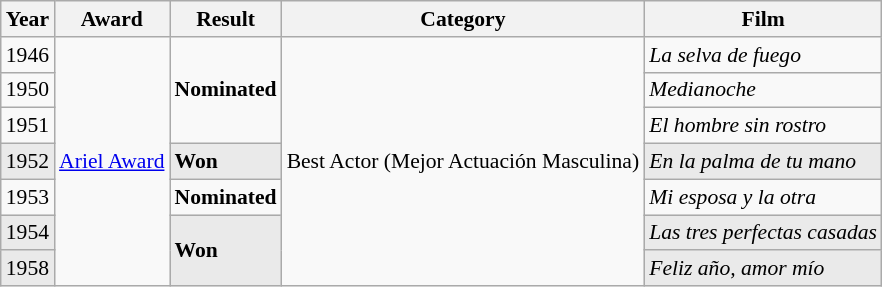<table class="wikitable" style="font-size: 90%;">
<tr>
<th>Year</th>
<th>Award</th>
<th>Result</th>
<th>Category</th>
<th>Film</th>
</tr>
<tr>
<td>1946</td>
<td rowspan=7><a href='#'>Ariel Award</a></td>
<td rowspan=3><strong>Nominated</strong></td>
<td rowspan=7>Best Actor (Mejor Actuación Masculina)</td>
<td><em>La selva de fuego</em></td>
</tr>
<tr>
<td>1950</td>
<td><em>Medianoche</em></td>
</tr>
<tr>
<td>1951</td>
<td><em>El hombre sin rostro</em></td>
</tr>
<tr style="background-color: #EAEAEA;">
<td>1952</td>
<td><strong>Won</strong></td>
<td><em>En la palma de tu mano</em></td>
</tr>
<tr>
<td>1953</td>
<td><strong>Nominated</strong></td>
<td><em>Mi esposa y la otra</em></td>
</tr>
<tr style="background-color: #EAEAEA;">
<td>1954</td>
<td rowspan=2><strong>Won</strong></td>
<td><em>Las tres perfectas casadas</em></td>
</tr>
<tr style="background-color: #EAEAEA;">
<td>1958</td>
<td><em>Feliz año, amor mío</em></td>
</tr>
</table>
